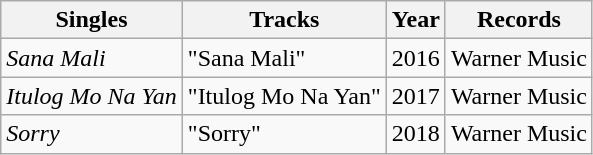<table class="wikitable">
<tr>
<th>Singles</th>
<th>Tracks</th>
<th>Year</th>
<th>Records</th>
</tr>
<tr>
<td><em>Sana Mali</em></td>
<td>"Sana Mali" <br></td>
<td>2016</td>
<td>Warner Music</td>
</tr>
<tr>
<td><em>Itulog Mo Na Yan</em></td>
<td>"Itulog Mo Na Yan" <br></td>
<td>2017</td>
<td>Warner Music</td>
</tr>
<tr>
<td><em>Sorry</em></td>
<td>"Sorry" <br></td>
<td>2018</td>
<td>Warner Music</td>
</tr>
</table>
